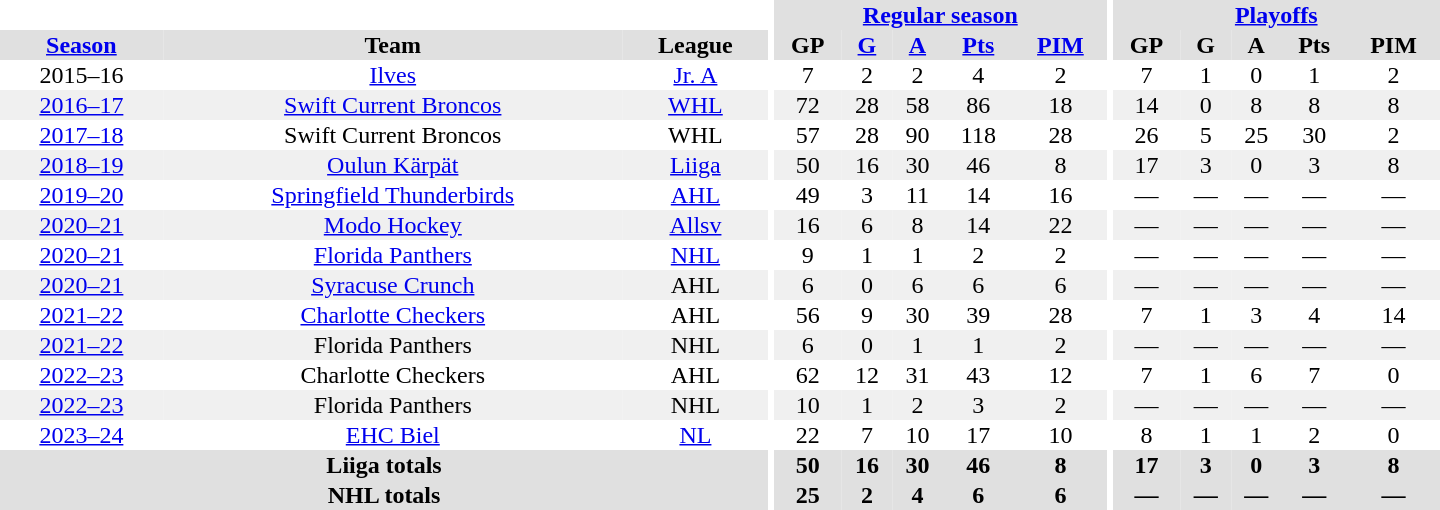<table border="0" cellpadding="1" cellspacing="0" style="text-align:center; width:60em;">
<tr bgcolor="#e0e0e0">
<th colspan="3" bgcolor="#ffffff"></th>
<th rowspan="100" bgcolor="#ffffff"></th>
<th colspan="5"><a href='#'>Regular season</a></th>
<th rowspan="100" bgcolor="#ffffff"></th>
<th colspan="5"><a href='#'>Playoffs</a></th>
</tr>
<tr bgcolor="#e0e0e0">
<th><a href='#'>Season</a></th>
<th>Team</th>
<th>League</th>
<th>GP</th>
<th><a href='#'>G</a></th>
<th><a href='#'>A</a></th>
<th><a href='#'>Pts</a></th>
<th><a href='#'>PIM</a></th>
<th>GP</th>
<th>G</th>
<th>A</th>
<th>Pts</th>
<th>PIM</th>
</tr>
<tr>
<td>2015–16</td>
<td><a href='#'>Ilves</a></td>
<td><a href='#'>Jr. A</a></td>
<td>7</td>
<td>2</td>
<td>2</td>
<td>4</td>
<td>2</td>
<td>7</td>
<td>1</td>
<td>0</td>
<td>1</td>
<td>2</td>
</tr>
<tr bgcolor="#f0f0f0">
<td><a href='#'>2016–17</a></td>
<td><a href='#'>Swift Current Broncos</a></td>
<td><a href='#'>WHL</a></td>
<td>72</td>
<td>28</td>
<td>58</td>
<td>86</td>
<td>18</td>
<td>14</td>
<td>0</td>
<td>8</td>
<td>8</td>
<td>8</td>
</tr>
<tr>
<td><a href='#'>2017–18</a></td>
<td>Swift Current Broncos</td>
<td>WHL</td>
<td>57</td>
<td>28</td>
<td>90</td>
<td>118</td>
<td>28</td>
<td>26</td>
<td>5</td>
<td>25</td>
<td>30</td>
<td>2</td>
</tr>
<tr bgcolor="#f0f0f0">
<td><a href='#'>2018–19</a></td>
<td><a href='#'>Oulun Kärpät</a></td>
<td><a href='#'>Liiga</a></td>
<td>50</td>
<td>16</td>
<td>30</td>
<td>46</td>
<td>8</td>
<td>17</td>
<td>3</td>
<td>0</td>
<td>3</td>
<td>8</td>
</tr>
<tr>
<td><a href='#'>2019–20</a></td>
<td><a href='#'>Springfield Thunderbirds</a></td>
<td><a href='#'>AHL</a></td>
<td>49</td>
<td>3</td>
<td>11</td>
<td>14</td>
<td>16</td>
<td>—</td>
<td>—</td>
<td>—</td>
<td>—</td>
<td>—</td>
</tr>
<tr bgcolor="#f0f0f0">
<td><a href='#'>2020–21</a></td>
<td><a href='#'>Modo Hockey</a></td>
<td><a href='#'>Allsv</a></td>
<td>16</td>
<td>6</td>
<td>8</td>
<td>14</td>
<td>22</td>
<td>—</td>
<td>—</td>
<td>—</td>
<td>—</td>
<td>—</td>
</tr>
<tr>
<td><a href='#'>2020–21</a></td>
<td><a href='#'>Florida Panthers</a></td>
<td><a href='#'>NHL</a></td>
<td>9</td>
<td>1</td>
<td>1</td>
<td>2</td>
<td>2</td>
<td>—</td>
<td>—</td>
<td>—</td>
<td>—</td>
<td>—</td>
</tr>
<tr bgcolor="#f0f0f0">
<td><a href='#'>2020–21</a></td>
<td><a href='#'>Syracuse Crunch</a></td>
<td>AHL</td>
<td>6</td>
<td>0</td>
<td>6</td>
<td>6</td>
<td>6</td>
<td>—</td>
<td>—</td>
<td>—</td>
<td>—</td>
<td>—</td>
</tr>
<tr>
<td><a href='#'>2021–22</a></td>
<td><a href='#'>Charlotte Checkers</a></td>
<td>AHL</td>
<td>56</td>
<td>9</td>
<td>30</td>
<td>39</td>
<td>28</td>
<td>7</td>
<td>1</td>
<td>3</td>
<td>4</td>
<td>14</td>
</tr>
<tr bgcolor="#f0f0f0">
<td><a href='#'>2021–22</a></td>
<td>Florida Panthers</td>
<td>NHL</td>
<td>6</td>
<td>0</td>
<td>1</td>
<td>1</td>
<td>2</td>
<td>—</td>
<td>—</td>
<td>—</td>
<td>—</td>
<td>—</td>
</tr>
<tr>
<td><a href='#'>2022–23</a></td>
<td>Charlotte Checkers</td>
<td>AHL</td>
<td>62</td>
<td>12</td>
<td>31</td>
<td>43</td>
<td>12</td>
<td>7</td>
<td>1</td>
<td>6</td>
<td>7</td>
<td>0</td>
</tr>
<tr bgcolor="#f0f0f0">
<td><a href='#'>2022–23</a></td>
<td>Florida Panthers</td>
<td>NHL</td>
<td>10</td>
<td>1</td>
<td>2</td>
<td>3</td>
<td>2</td>
<td>—</td>
<td>—</td>
<td>—</td>
<td>—</td>
<td>—</td>
</tr>
<tr>
<td><a href='#'>2023–24</a></td>
<td><a href='#'>EHC Biel</a></td>
<td><a href='#'>NL</a></td>
<td>22</td>
<td>7</td>
<td>10</td>
<td>17</td>
<td>10</td>
<td>8</td>
<td>1</td>
<td>1</td>
<td>2</td>
<td>0</td>
</tr>
<tr bgcolor="#e0e0e0">
<th colspan="3">Liiga totals</th>
<th>50</th>
<th>16</th>
<th>30</th>
<th>46</th>
<th>8</th>
<th>17</th>
<th>3</th>
<th>0</th>
<th>3</th>
<th>8</th>
</tr>
<tr bgcolor="#e0e0e0">
<th colspan="3">NHL totals</th>
<th>25</th>
<th>2</th>
<th>4</th>
<th>6</th>
<th>6</th>
<th>—</th>
<th>—</th>
<th>—</th>
<th>—</th>
<th>—</th>
</tr>
</table>
